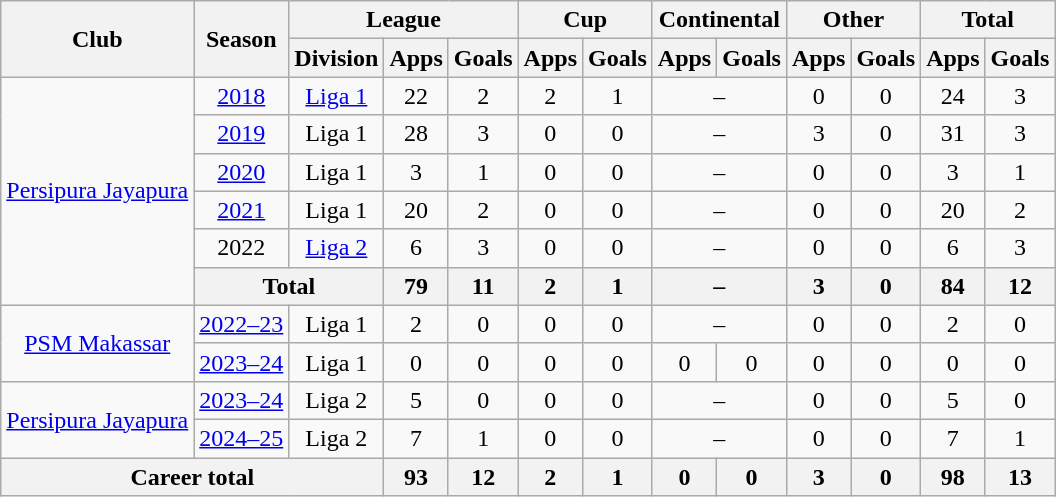<table class="wikitable" style="text-align: center">
<tr>
<th rowspan="2">Club</th>
<th rowspan="2">Season</th>
<th colspan="3">League</th>
<th colspan="2">Cup</th>
<th colspan="2">Continental</th>
<th colspan="2">Other</th>
<th colspan="2">Total</th>
</tr>
<tr>
<th>Division</th>
<th>Apps</th>
<th>Goals</th>
<th>Apps</th>
<th>Goals</th>
<th>Apps</th>
<th>Goals</th>
<th>Apps</th>
<th>Goals</th>
<th>Apps</th>
<th>Goals</th>
</tr>
<tr>
<td rowspan="6"><a href='#'>Persipura Jayapura</a></td>
<td><a href='#'>2018</a></td>
<td rowspan="1"><a href='#'>Liga 1</a></td>
<td>22</td>
<td>2</td>
<td>2</td>
<td>1</td>
<td colspan="2">–</td>
<td>0</td>
<td>0</td>
<td>24</td>
<td>3</td>
</tr>
<tr>
<td><a href='#'>2019</a></td>
<td rowspan="1">Liga 1</td>
<td>28</td>
<td>3</td>
<td>0</td>
<td>0</td>
<td colspan="2">–</td>
<td>3</td>
<td>0</td>
<td>31</td>
<td>3</td>
</tr>
<tr>
<td><a href='#'>2020</a></td>
<td rowspan="1">Liga 1</td>
<td>3</td>
<td>1</td>
<td>0</td>
<td>0</td>
<td colspan="2">–</td>
<td>0</td>
<td>0</td>
<td>3</td>
<td>1</td>
</tr>
<tr>
<td><a href='#'>2021</a></td>
<td rowspan="1">Liga 1</td>
<td>20</td>
<td>2</td>
<td>0</td>
<td>0</td>
<td colspan="2">–</td>
<td>0</td>
<td>0</td>
<td>20</td>
<td>2</td>
</tr>
<tr>
<td>2022</td>
<td rowspan="1"><a href='#'>Liga 2</a></td>
<td>6</td>
<td>3</td>
<td>0</td>
<td>0</td>
<td colspan="2">–</td>
<td>0</td>
<td>0</td>
<td>6</td>
<td>3</td>
</tr>
<tr>
<th colspan=2>Total</th>
<th>79</th>
<th>11</th>
<th>2</th>
<th>1</th>
<th colspan="2">–</th>
<th>3</th>
<th>0</th>
<th>84</th>
<th>12</th>
</tr>
<tr>
<td rowspan="2"><a href='#'>PSM Makassar</a></td>
<td><a href='#'>2022–23</a></td>
<td rowspan="1" valign="center">Liga 1</td>
<td>2</td>
<td>0</td>
<td>0</td>
<td>0</td>
<td colspan="2">–</td>
<td>0</td>
<td>0</td>
<td>2</td>
<td>0</td>
</tr>
<tr>
<td><a href='#'>2023–24</a></td>
<td>Liga 1</td>
<td>0</td>
<td>0</td>
<td>0</td>
<td>0</td>
<td>0</td>
<td>0</td>
<td>0</td>
<td>0</td>
<td>0</td>
<td>0</td>
</tr>
<tr>
<td rowspan="2"><a href='#'>Persipura Jayapura</a></td>
<td><a href='#'>2023–24</a></td>
<td rowspan="1" valign="center">Liga 2</td>
<td>5</td>
<td>0</td>
<td>0</td>
<td>0</td>
<td colspan="2">–</td>
<td>0</td>
<td>0</td>
<td>5</td>
<td>0</td>
</tr>
<tr>
<td><a href='#'>2024–25</a></td>
<td rowspan="1" valign="center">Liga 2</td>
<td>7</td>
<td>1</td>
<td>0</td>
<td>0</td>
<td colspan="2">–</td>
<td>0</td>
<td>0</td>
<td>7</td>
<td>1</td>
</tr>
<tr>
<th colspan=3>Career total</th>
<th>93</th>
<th>12</th>
<th>2</th>
<th>1</th>
<th>0</th>
<th>0</th>
<th>3</th>
<th>0</th>
<th>98</th>
<th>13</th>
</tr>
</table>
